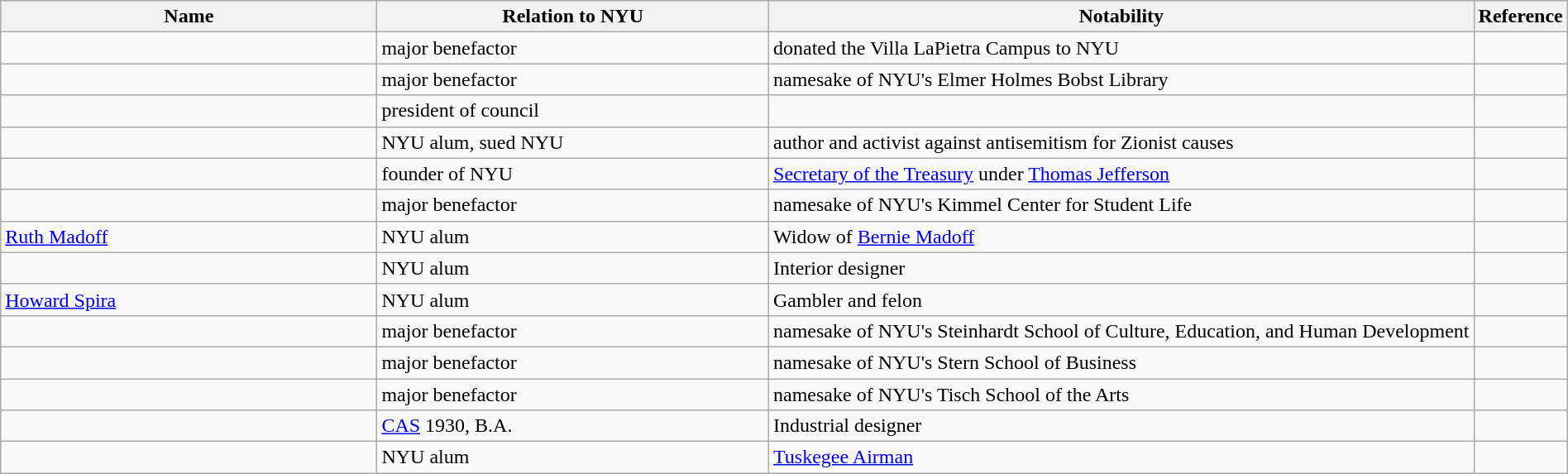<table class="wikitable sortable" style="width:100%">
<tr>
<th style="width:*;">Name</th>
<th style="width:25%;">Relation to NYU</th>
<th style="width:45%;">Notability</th>
<th style="width:5%;" class="unsortable">Reference</th>
</tr>
<tr>
<td></td>
<td>major benefactor</td>
<td>donated the Villa LaPietra Campus to NYU</td>
<td style="text-align:center;"></td>
</tr>
<tr>
<td></td>
<td>major benefactor</td>
<td>namesake of NYU's Elmer Holmes Bobst Library</td>
<td style="text-align:center;"></td>
</tr>
<tr>
<td></td>
<td>president of council</td>
<td></td>
<td style="text-align:center;"></td>
</tr>
<tr>
<td></td>
<td>NYU alum, sued NYU</td>
<td>author and activist against antisemitism for Zionist causes</td>
<td style="text-align:center;"></td>
</tr>
<tr>
<td></td>
<td>founder of NYU</td>
<td><a href='#'>Secretary of the Treasury</a> under <a href='#'>Thomas Jefferson</a></td>
<td style="text-align:center;"></td>
</tr>
<tr>
<td></td>
<td>major benefactor</td>
<td>namesake of NYU's Kimmel Center for Student Life</td>
<td style="text-align:center;"></td>
</tr>
<tr>
<td><a href='#'>Ruth Madoff</a></td>
<td>NYU alum</td>
<td>Widow of <a href='#'>Bernie Madoff</a></td>
<td></td>
</tr>
<tr>
<td></td>
<td>NYU alum</td>
<td>Interior designer</td>
<td style="text-align:center;"></td>
</tr>
<tr>
<td><a href='#'>Howard Spira</a></td>
<td>NYU alum</td>
<td>Gambler and felon</td>
<td style="text-align:center;"></td>
</tr>
<tr>
<td></td>
<td>major benefactor</td>
<td>namesake of NYU's Steinhardt School of Culture, Education, and Human Development</td>
<td style="text-align:center;"></td>
</tr>
<tr>
<td></td>
<td>major benefactor</td>
<td>namesake of NYU's Stern School of Business</td>
<td style="text-align:center;"></td>
</tr>
<tr>
<td></td>
<td>major benefactor</td>
<td>namesake of NYU's Tisch School of the Arts</td>
<td style="text-align:center;"></td>
</tr>
<tr>
<td></td>
<td><a href='#'>CAS</a> 1930, B.A.</td>
<td>Industrial designer</td>
<td style="text-align:center;"></td>
</tr>
<tr>
<td></td>
<td>NYU alum</td>
<td><a href='#'>Tuskegee Airman</a></td>
<td style="text-align:center;"></td>
</tr>
</table>
